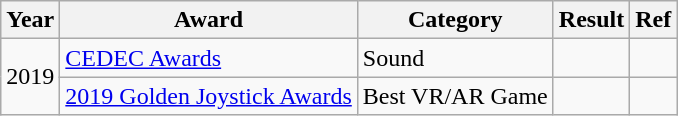<table class="wikitable sortable">
<tr>
<th>Year</th>
<th>Award</th>
<th>Category</th>
<th>Result</th>
<th>Ref</th>
</tr>
<tr>
<td style="text-align:center;" rowspan="2">2019</td>
<td><a href='#'>CEDEC Awards</a></td>
<td>Sound</td>
<td></td>
<td style="text-align:center;"></td>
</tr>
<tr>
<td><a href='#'>2019 Golden Joystick Awards</a></td>
<td>Best VR/AR Game</td>
<td></td>
<td style="text-align:center;"></td>
</tr>
</table>
